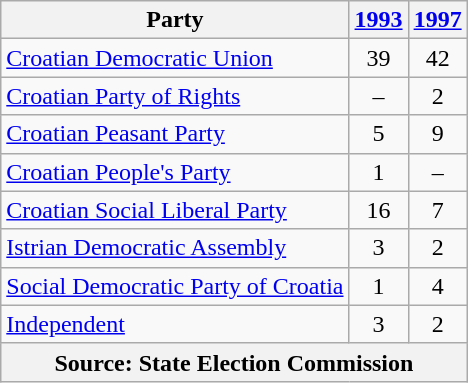<table class="wikitable sortable">
<tr>
<th>Party</th>
<th><a href='#'>1993</a></th>
<th><a href='#'>1997</a></th>
</tr>
<tr align=center>
<td align=left><a href='#'>Croatian Democratic Union</a></td>
<td>39</td>
<td>42</td>
</tr>
<tr align=center>
<td align=left><a href='#'>Croatian Party of Rights</a></td>
<td>–</td>
<td>2</td>
</tr>
<tr align=center>
<td align=left><a href='#'>Croatian Peasant Party</a></td>
<td>5</td>
<td>9</td>
</tr>
<tr align=center>
<td align=left><a href='#'>Croatian People's Party</a></td>
<td>1</td>
<td>–</td>
</tr>
<tr align=center>
<td align=left><a href='#'>Croatian Social Liberal Party</a></td>
<td>16</td>
<td>7</td>
</tr>
<tr align=center>
<td align=left><a href='#'>Istrian Democratic Assembly</a></td>
<td>3</td>
<td>2</td>
</tr>
<tr align=center>
<td align=left><a href='#'>Social Democratic Party of Croatia</a></td>
<td>1</td>
<td>4</td>
</tr>
<tr align=center>
<td align=left><a href='#'>Independent</a></td>
<td>3</td>
<td>2</td>
</tr>
<tr>
<th colspan=7>Source: State Election Commission</th>
</tr>
</table>
